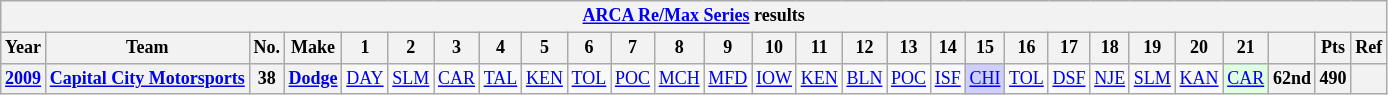<table class="wikitable" style="text-align:center; font-size:75%">
<tr>
<th colspan=48><a href='#'>ARCA Re/Max Series</a> results</th>
</tr>
<tr>
<th>Year</th>
<th>Team</th>
<th>No.</th>
<th>Make</th>
<th>1</th>
<th>2</th>
<th>3</th>
<th>4</th>
<th>5</th>
<th>6</th>
<th>7</th>
<th>8</th>
<th>9</th>
<th>10</th>
<th>11</th>
<th>12</th>
<th>13</th>
<th>14</th>
<th>15</th>
<th>16</th>
<th>17</th>
<th>18</th>
<th>19</th>
<th>20</th>
<th>21</th>
<th></th>
<th>Pts</th>
<th>Ref</th>
</tr>
<tr>
<th><a href='#'>2009</a></th>
<th><a href='#'>Capital City Motorsports</a></th>
<th>38</th>
<th><a href='#'>Dodge</a></th>
<td><a href='#'>DAY</a></td>
<td><a href='#'>SLM</a></td>
<td><a href='#'>CAR</a></td>
<td><a href='#'>TAL</a></td>
<td><a href='#'>KEN</a></td>
<td><a href='#'>TOL</a></td>
<td><a href='#'>POC</a></td>
<td><a href='#'>MCH</a></td>
<td><a href='#'>MFD</a></td>
<td><a href='#'>IOW</a></td>
<td><a href='#'>KEN</a></td>
<td><a href='#'>BLN</a></td>
<td><a href='#'>POC</a></td>
<td><a href='#'>ISF</a></td>
<td style="background:#CFCFFF;"><a href='#'>CHI</a><br></td>
<td><a href='#'>TOL</a></td>
<td><a href='#'>DSF</a></td>
<td><a href='#'>NJE</a></td>
<td><a href='#'>SLM</a></td>
<td><a href='#'>KAN</a></td>
<td style="background:#DFFFDF;"><a href='#'>CAR</a><br></td>
<th>62nd</th>
<th>490</th>
<th></th>
</tr>
</table>
